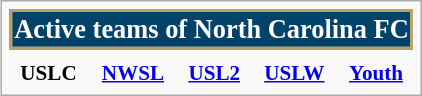<table class="infobox" style="font-size:88%">
<tr>
<th colspan="5" style="font-size:125%; background:#01426A; color:#fff; border:2px solid #B9A36A;">Active teams of North Carolina FC</th>
</tr>
<tr>
<td></td>
<td></td>
<td></td>
<td></td>
<td></td>
</tr>
<tr>
<th><strong>USLC</strong></th>
<th><a href='#'>NWSL</a></th>
<th><a href='#'>USL2</a></th>
<th><a href='#'>USLW</a></th>
<th><a href='#'>Youth</a></th>
</tr>
</table>
